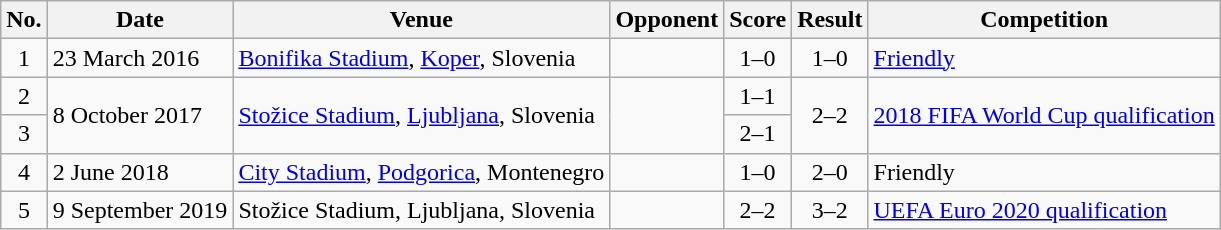<table class="wikitable sortable">
<tr>
<th scope="col">No.</th>
<th scope="col">Date</th>
<th scope="col">Venue</th>
<th scope="col">Opponent</th>
<th scope="col">Score</th>
<th scope="col">Result</th>
<th scope="col">Competition</th>
</tr>
<tr>
<td align="center">1</td>
<td>23 March 2016</td>
<td><a href='#'>Bonifika Stadium</a>, <a href='#'>Koper</a>, Slovenia</td>
<td></td>
<td align=center>1–0</td>
<td align=center>1–0</td>
<td><a href='#'>Friendly</a></td>
</tr>
<tr>
<td align="center">2</td>
<td rowspan=2>8 October 2017</td>
<td rowspan=2><a href='#'>Stožice Stadium</a>, <a href='#'>Ljubljana</a>, Slovenia</td>
<td rowspan=2></td>
<td align=center>1–1</td>
<td rowspan=2 align=center>2–2</td>
<td rowspan=2><a href='#'>2018 FIFA World Cup qualification</a></td>
</tr>
<tr>
<td align="center">3</td>
<td align=center>2–1</td>
</tr>
<tr>
<td align="center">4</td>
<td>2 June 2018</td>
<td><a href='#'>City Stadium</a>, <a href='#'>Podgorica</a>, Montenegro</td>
<td></td>
<td align=center>1–0</td>
<td align=center>2–0</td>
<td>Friendly</td>
</tr>
<tr>
<td align="center">5</td>
<td>9 September 2019</td>
<td>Stožice Stadium, Ljubljana, Slovenia</td>
<td></td>
<td align=center>2–2</td>
<td align=center>3–2</td>
<td><a href='#'>UEFA Euro 2020 qualification</a></td>
</tr>
</table>
